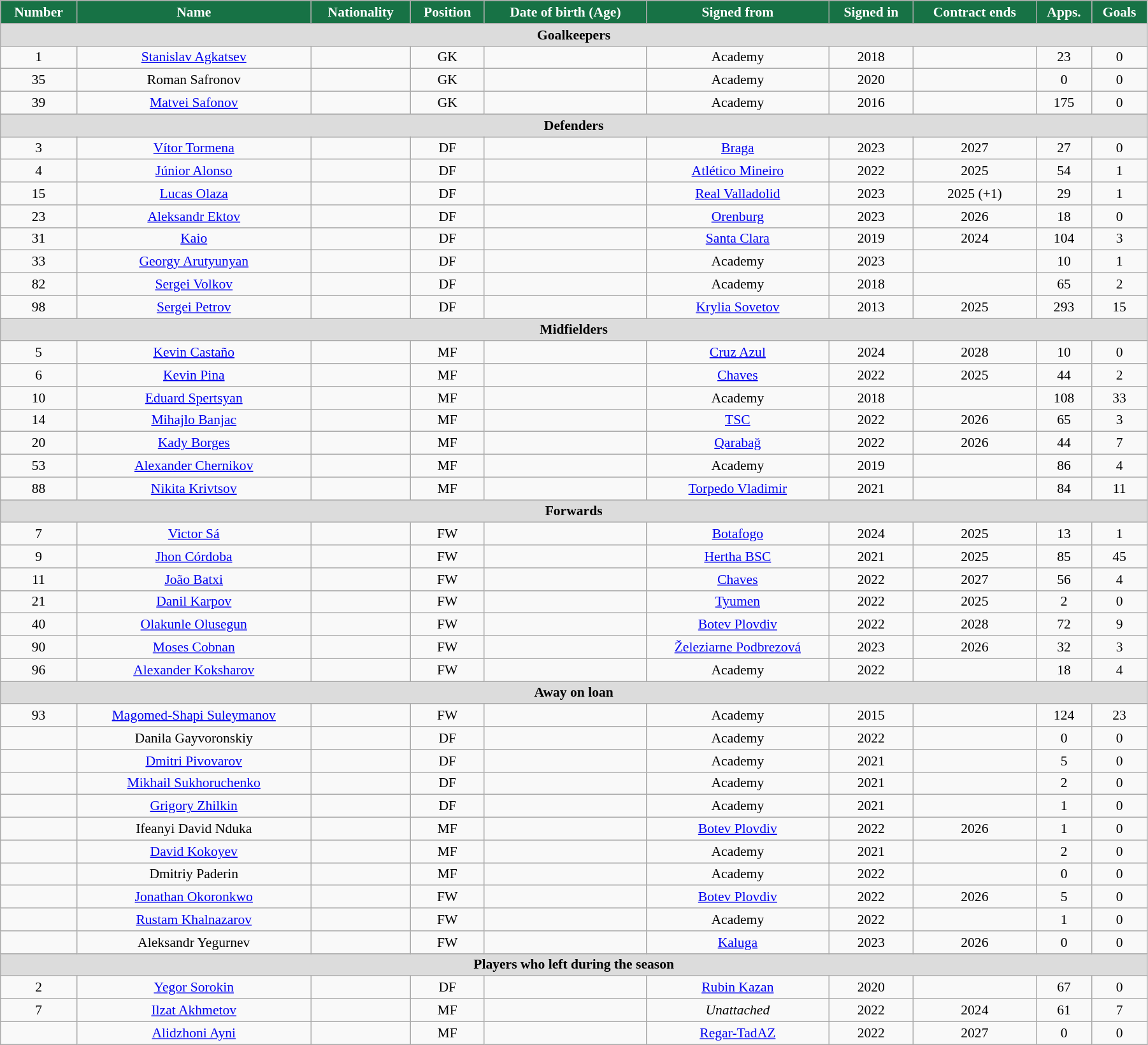<table class="wikitable"  style="text-align:center; font-size:90%; width:95%;">
<tr>
<th style="background:#177245; color:#FFFFFF; text-align:center;">Number</th>
<th style="background:#177245; color:#FFFFFF; text-align:center;">Name</th>
<th style="background:#177245; color:#FFFFFF; text-align:center;">Nationality</th>
<th style="background:#177245; color:#FFFFFF; text-align:center;">Position</th>
<th style="background:#177245; color:#FFFFFF; text-align:center;">Date of birth (Age)</th>
<th style="background:#177245; color:#FFFFFF; text-align:center;">Signed from</th>
<th style="background:#177245; color:#FFFFFF; text-align:center;">Signed in</th>
<th style="background:#177245; color:#FFFFFF; text-align:center;">Contract ends</th>
<th style="background:#177245; color:#FFFFFF; text-align:center;">Apps.</th>
<th style="background:#177245; color:#FFFFFF; text-align:center;">Goals</th>
</tr>
<tr>
<th colspan="11"  style="background:#dcdcdc; text-align:center;">Goalkeepers</th>
</tr>
<tr>
<td>1</td>
<td><a href='#'>Stanislav Agkatsev</a></td>
<td></td>
<td>GK</td>
<td></td>
<td>Academy</td>
<td>2018</td>
<td></td>
<td>23</td>
<td>0</td>
</tr>
<tr>
<td>35</td>
<td>Roman Safronov</td>
<td></td>
<td>GK</td>
<td></td>
<td>Academy</td>
<td>2020</td>
<td></td>
<td>0</td>
<td>0</td>
</tr>
<tr>
<td>39</td>
<td><a href='#'>Matvei Safonov</a></td>
<td></td>
<td>GK</td>
<td></td>
<td>Academy</td>
<td>2016</td>
<td></td>
<td>175</td>
<td>0</td>
</tr>
<tr>
<th colspan="11"  style="background:#dcdcdc; text-align:center;">Defenders</th>
</tr>
<tr>
<td>3</td>
<td><a href='#'>Vítor Tormena</a></td>
<td></td>
<td>DF</td>
<td></td>
<td><a href='#'>Braga</a></td>
<td>2023</td>
<td>2027</td>
<td>27</td>
<td>0</td>
</tr>
<tr>
<td>4</td>
<td><a href='#'>Júnior Alonso</a></td>
<td></td>
<td>DF</td>
<td></td>
<td><a href='#'>Atlético Mineiro</a></td>
<td>2022</td>
<td>2025</td>
<td>54</td>
<td>1</td>
</tr>
<tr>
<td>15</td>
<td><a href='#'>Lucas Olaza</a></td>
<td></td>
<td>DF</td>
<td></td>
<td><a href='#'>Real Valladolid</a></td>
<td>2023</td>
<td>2025 (+1)</td>
<td>29</td>
<td>1</td>
</tr>
<tr>
<td>23</td>
<td><a href='#'>Aleksandr Ektov</a></td>
<td></td>
<td>DF</td>
<td></td>
<td><a href='#'>Orenburg</a></td>
<td>2023</td>
<td>2026</td>
<td>18</td>
<td>0</td>
</tr>
<tr>
<td>31</td>
<td><a href='#'>Kaio</a></td>
<td></td>
<td>DF</td>
<td></td>
<td><a href='#'>Santa Clara</a></td>
<td>2019</td>
<td>2024</td>
<td>104</td>
<td>3</td>
</tr>
<tr>
<td>33</td>
<td><a href='#'>Georgy Arutyunyan</a></td>
<td></td>
<td>DF</td>
<td></td>
<td>Academy</td>
<td>2023</td>
<td></td>
<td>10</td>
<td>1</td>
</tr>
<tr>
<td>82</td>
<td><a href='#'>Sergei Volkov</a></td>
<td></td>
<td>DF</td>
<td></td>
<td>Academy</td>
<td>2018</td>
<td></td>
<td>65</td>
<td>2</td>
</tr>
<tr>
<td>98</td>
<td><a href='#'>Sergei Petrov</a></td>
<td></td>
<td>DF</td>
<td></td>
<td><a href='#'>Krylia Sovetov</a></td>
<td>2013</td>
<td>2025</td>
<td>293</td>
<td>15</td>
</tr>
<tr>
<th colspan="11"  style="background:#dcdcdc; text-align:center;">Midfielders</th>
</tr>
<tr>
<td>5</td>
<td><a href='#'>Kevin Castaño</a></td>
<td></td>
<td>MF</td>
<td></td>
<td><a href='#'>Cruz Azul</a></td>
<td>2024</td>
<td>2028</td>
<td>10</td>
<td>0</td>
</tr>
<tr>
<td>6</td>
<td><a href='#'>Kevin Pina</a></td>
<td></td>
<td>MF</td>
<td></td>
<td><a href='#'>Chaves</a></td>
<td>2022</td>
<td>2025</td>
<td>44</td>
<td>2</td>
</tr>
<tr>
<td>10</td>
<td><a href='#'>Eduard Spertsyan</a></td>
<td></td>
<td>MF</td>
<td></td>
<td>Academy</td>
<td>2018</td>
<td></td>
<td>108</td>
<td>33</td>
</tr>
<tr>
<td>14</td>
<td><a href='#'>Mihajlo Banjac</a></td>
<td></td>
<td>MF</td>
<td></td>
<td><a href='#'>TSC</a></td>
<td>2022</td>
<td>2026</td>
<td>65</td>
<td>3</td>
</tr>
<tr>
<td>20</td>
<td><a href='#'>Kady Borges</a></td>
<td></td>
<td>MF</td>
<td></td>
<td><a href='#'>Qarabağ</a></td>
<td>2022</td>
<td>2026</td>
<td>44</td>
<td>7</td>
</tr>
<tr>
<td>53</td>
<td><a href='#'>Alexander Chernikov</a></td>
<td></td>
<td>MF</td>
<td></td>
<td>Academy</td>
<td>2019</td>
<td></td>
<td>86</td>
<td>4</td>
</tr>
<tr>
<td>88</td>
<td><a href='#'>Nikita Krivtsov</a></td>
<td></td>
<td>MF</td>
<td></td>
<td><a href='#'>Torpedo Vladimir</a></td>
<td>2021</td>
<td></td>
<td>84</td>
<td>11</td>
</tr>
<tr>
<th colspan="11"  style="background:#dcdcdc; text-align:center;">Forwards</th>
</tr>
<tr>
<td>7</td>
<td><a href='#'>Victor Sá</a></td>
<td></td>
<td>FW</td>
<td></td>
<td><a href='#'>Botafogo</a></td>
<td>2024</td>
<td>2025</td>
<td>13</td>
<td>1</td>
</tr>
<tr>
<td>9</td>
<td><a href='#'>Jhon Córdoba</a></td>
<td></td>
<td>FW</td>
<td></td>
<td><a href='#'>Hertha BSC</a></td>
<td>2021</td>
<td>2025</td>
<td>85</td>
<td>45</td>
</tr>
<tr>
<td>11</td>
<td><a href='#'>João Batxi</a></td>
<td></td>
<td>FW</td>
<td></td>
<td><a href='#'>Chaves</a></td>
<td>2022</td>
<td>2027</td>
<td>56</td>
<td>4</td>
</tr>
<tr>
<td>21</td>
<td><a href='#'>Danil Karpov</a></td>
<td></td>
<td>FW</td>
<td></td>
<td><a href='#'>Tyumen</a></td>
<td>2022</td>
<td>2025</td>
<td>2</td>
<td>0</td>
</tr>
<tr>
<td>40</td>
<td><a href='#'>Olakunle Olusegun</a></td>
<td></td>
<td>FW</td>
<td></td>
<td><a href='#'>Botev Plovdiv</a></td>
<td>2022</td>
<td>2028</td>
<td>72</td>
<td>9</td>
</tr>
<tr>
<td>90</td>
<td><a href='#'>Moses Cobnan</a></td>
<td></td>
<td>FW</td>
<td></td>
<td><a href='#'>Železiarne Podbrezová</a></td>
<td>2023</td>
<td>2026</td>
<td>32</td>
<td>3</td>
</tr>
<tr>
<td>96</td>
<td><a href='#'>Alexander Koksharov</a></td>
<td></td>
<td>FW</td>
<td></td>
<td>Academy</td>
<td>2022</td>
<td></td>
<td>18</td>
<td>4</td>
</tr>
<tr>
<th colspan="11"  style="background:#dcdcdc; text-align:center;">Away on loan</th>
</tr>
<tr>
<td>93</td>
<td><a href='#'>Magomed-Shapi Suleymanov</a></td>
<td></td>
<td>FW</td>
<td></td>
<td>Academy</td>
<td>2015</td>
<td></td>
<td>124</td>
<td>23</td>
</tr>
<tr>
<td></td>
<td>Danila Gayvoronskiy</td>
<td></td>
<td>DF</td>
<td></td>
<td>Academy</td>
<td>2022</td>
<td></td>
<td>0</td>
<td>0</td>
</tr>
<tr>
<td></td>
<td><a href='#'>Dmitri Pivovarov</a></td>
<td></td>
<td>DF</td>
<td></td>
<td>Academy</td>
<td>2021</td>
<td></td>
<td>5</td>
<td>0</td>
</tr>
<tr>
<td></td>
<td><a href='#'>Mikhail Sukhoruchenko</a></td>
<td></td>
<td>DF</td>
<td></td>
<td>Academy</td>
<td>2021</td>
<td></td>
<td>2</td>
<td>0</td>
</tr>
<tr>
<td></td>
<td><a href='#'>Grigory Zhilkin</a></td>
<td></td>
<td>DF</td>
<td></td>
<td>Academy</td>
<td>2021</td>
<td></td>
<td>1</td>
<td>0</td>
</tr>
<tr>
<td></td>
<td>Ifeanyi David Nduka</td>
<td></td>
<td>MF</td>
<td></td>
<td><a href='#'>Botev Plovdiv</a></td>
<td>2022</td>
<td>2026</td>
<td>1</td>
<td>0</td>
</tr>
<tr>
<td></td>
<td><a href='#'>David Kokoyev</a></td>
<td></td>
<td>MF</td>
<td></td>
<td>Academy</td>
<td>2021</td>
<td></td>
<td>2</td>
<td>0</td>
</tr>
<tr>
<td></td>
<td>Dmitriy Paderin</td>
<td></td>
<td>MF</td>
<td></td>
<td>Academy</td>
<td>2022</td>
<td></td>
<td>0</td>
<td>0</td>
</tr>
<tr>
<td></td>
<td><a href='#'>Jonathan Okoronkwo</a></td>
<td></td>
<td>FW</td>
<td></td>
<td><a href='#'>Botev Plovdiv</a></td>
<td>2022</td>
<td>2026</td>
<td>5</td>
<td>0</td>
</tr>
<tr>
<td></td>
<td><a href='#'>Rustam Khalnazarov</a></td>
<td></td>
<td>FW</td>
<td></td>
<td>Academy</td>
<td>2022</td>
<td></td>
<td>1</td>
<td>0</td>
</tr>
<tr>
<td></td>
<td>Aleksandr Yegurnev</td>
<td></td>
<td>FW</td>
<td></td>
<td><a href='#'>Kaluga</a></td>
<td>2023</td>
<td>2026</td>
<td>0</td>
<td>0</td>
</tr>
<tr>
<th colspan="11"  style="background:#dcdcdc; text-align:center;">Players who left during the season</th>
</tr>
<tr>
<td>2</td>
<td><a href='#'>Yegor Sorokin</a></td>
<td></td>
<td>DF</td>
<td></td>
<td><a href='#'>Rubin Kazan</a></td>
<td>2020</td>
<td></td>
<td>67</td>
<td>0</td>
</tr>
<tr>
<td>7</td>
<td><a href='#'>Ilzat Akhmetov</a></td>
<td></td>
<td>MF</td>
<td></td>
<td><em>Unattached</em></td>
<td>2022</td>
<td>2024</td>
<td>61</td>
<td>7</td>
</tr>
<tr>
<td></td>
<td><a href='#'>Alidzhoni Ayni</a></td>
<td></td>
<td>MF</td>
<td></td>
<td><a href='#'>Regar-TadAZ</a></td>
<td>2022</td>
<td>2027</td>
<td>0</td>
<td>0</td>
</tr>
</table>
